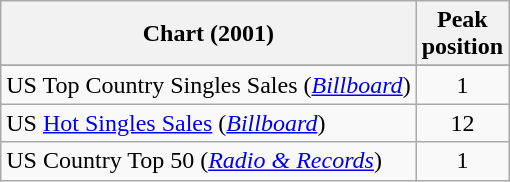<table class="wikitable sortable">
<tr>
<th align="left">Chart (2001)</th>
<th align="center">Peak<br>position</th>
</tr>
<tr>
</tr>
<tr>
</tr>
<tr>
<td>US Top Country Singles Sales (<em><a href='#'>Billboard</a></em>)</td>
<td align="center">1</td>
</tr>
<tr>
<td>US <a href='#'>Hot Singles Sales</a> (<em><a href='#'>Billboard</a></em>)</td>
<td align="center">12</td>
</tr>
<tr>
<td>US Country Top 50 (<em><a href='#'>Radio & Records</a></em>)</td>
<td align="center">1</td>
</tr>
</table>
